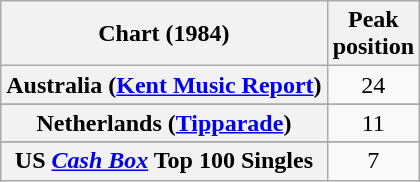<table class="wikitable sortable plainrowheaders" style="text-align:center">
<tr>
<th scope="col">Chart (1984)</th>
<th scope="col">Peak<br>position</th>
</tr>
<tr>
<th scope="row">Australia (<a href='#'>Kent Music Report</a>)</th>
<td>24</td>
</tr>
<tr>
</tr>
<tr>
</tr>
<tr>
<th scope="row">Netherlands (<a href='#'>Tipparade</a>)</th>
<td>11</td>
</tr>
<tr>
</tr>
<tr>
</tr>
<tr>
</tr>
<tr>
</tr>
<tr>
</tr>
<tr>
</tr>
<tr>
<th scope="row">US <em><a href='#'>Cash Box</a></em> Top 100 Singles</th>
<td>7</td>
</tr>
</table>
